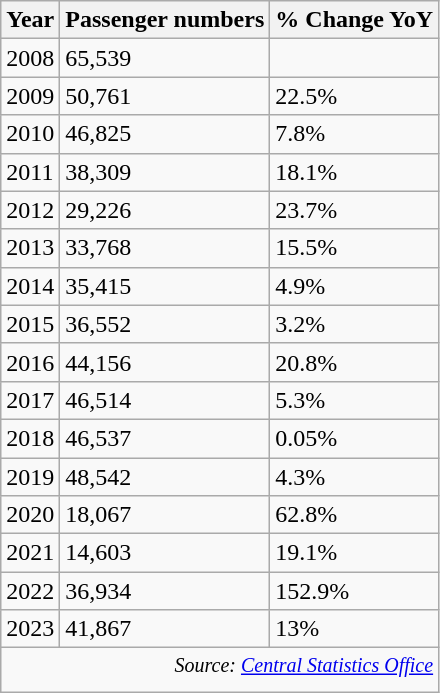<table class="wikitable sortable">
<tr>
<th>Year</th>
<th>Passenger numbers</th>
<th>% Change YoY</th>
</tr>
<tr>
<td>2008</td>
<td>65,539</td>
<td></td>
</tr>
<tr>
<td>2009</td>
<td>50,761</td>
<td>22.5%</td>
</tr>
<tr>
<td>2010</td>
<td>46,825</td>
<td>7.8%</td>
</tr>
<tr>
<td>2011</td>
<td>38,309</td>
<td>18.1%</td>
</tr>
<tr>
<td>2012</td>
<td>29,226</td>
<td>23.7%</td>
</tr>
<tr>
<td>2013</td>
<td>33,768</td>
<td>15.5%</td>
</tr>
<tr>
<td>2014</td>
<td>35,415</td>
<td>4.9%</td>
</tr>
<tr>
<td>2015</td>
<td>36,552</td>
<td>3.2%</td>
</tr>
<tr>
<td>2016</td>
<td>44,156</td>
<td>20.8%</td>
</tr>
<tr>
<td>2017</td>
<td>46,514</td>
<td>5.3%</td>
</tr>
<tr>
<td>2018</td>
<td>46,537</td>
<td>0.05%</td>
</tr>
<tr>
<td>2019</td>
<td>48,542</td>
<td>4.3%</td>
</tr>
<tr>
<td>2020</td>
<td>18,067</td>
<td>62.8%</td>
</tr>
<tr>
<td>2021</td>
<td>14,603</td>
<td>19.1%</td>
</tr>
<tr>
<td>2022</td>
<td>36,934</td>
<td>152.9%</td>
</tr>
<tr>
<td>2023</td>
<td>41,867</td>
<td>13%</td>
</tr>
<tr class="sortbottom">
<td colspan="3" style="text-align:right;"><sup><em>Source: <a href='#'>Central Statistics Office</a></em></sup></td>
</tr>
</table>
